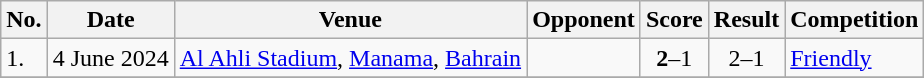<table class="wikitable">
<tr>
<th>No.</th>
<th>Date</th>
<th>Venue</th>
<th>Opponent</th>
<th>Score</th>
<th>Result</th>
<th>Competition</th>
</tr>
<tr>
<td>1.</td>
<td>4 June 2024</td>
<td><a href='#'>Al Ahli Stadium</a>, <a href='#'>Manama</a>, <a href='#'>Bahrain</a></td>
<td></td>
<td align=center><strong>2</strong>–1</td>
<td align=center>2–1</td>
<td><a href='#'>Friendly</a></td>
</tr>
<tr>
</tr>
</table>
